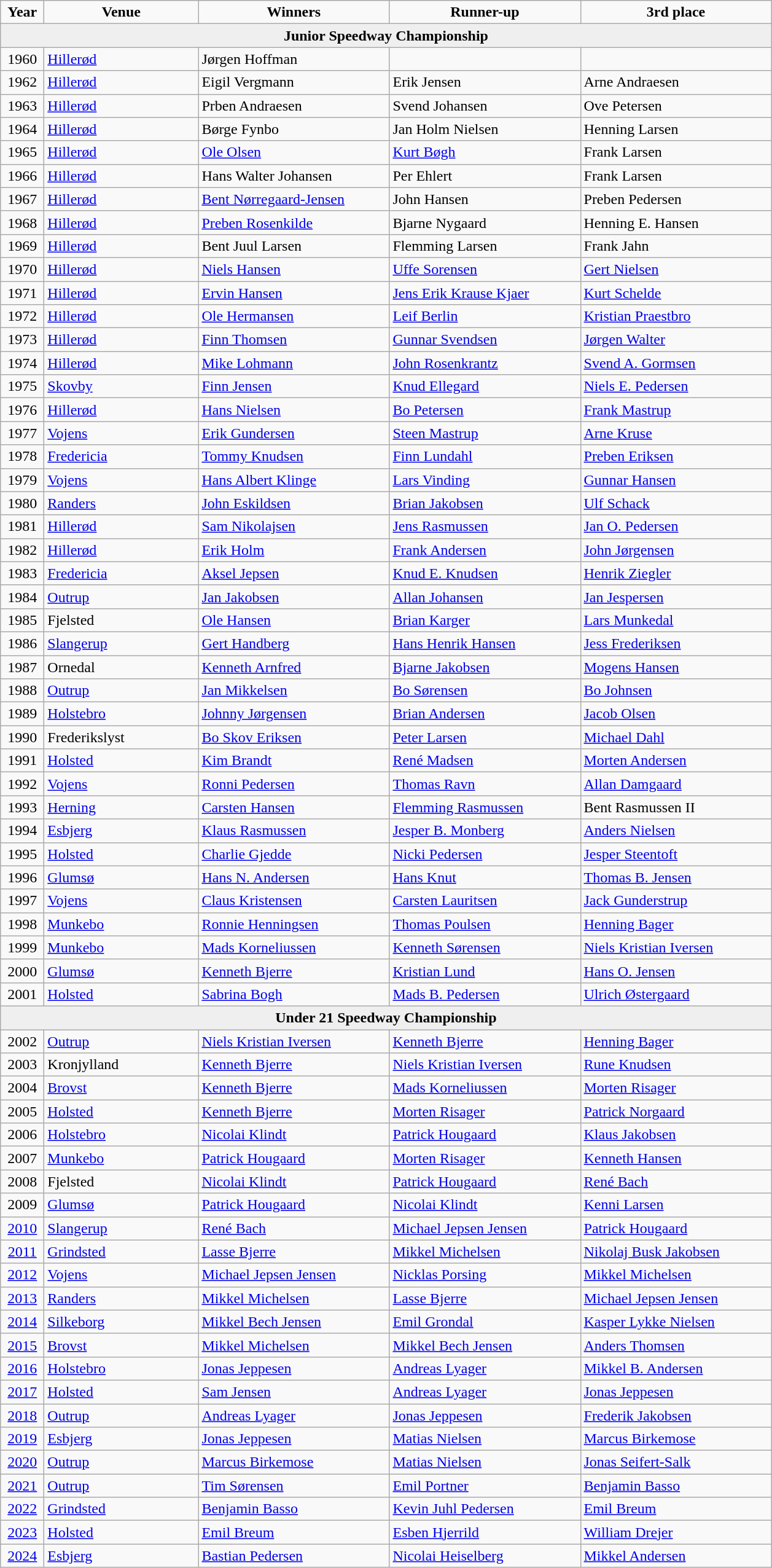<table class="wikitable">
<tr align=center>
<td width=40px  ><strong>Year</strong></td>
<td width=160px ><strong>Venue</strong></td>
<td width=200px ><strong>Winners</strong></td>
<td width=200px ><strong>Runner-up</strong></td>
<td width=200px ><strong>3rd place</strong></td>
</tr>
<tr>
<td style="text-align:center" bgcolor="#efefef" colspan=5><strong>Junior Speedway Championship</strong></td>
</tr>
<tr>
<td align=center>1960</td>
<td><a href='#'>Hillerød</a></td>
<td>Jørgen Hoffman</td>
<td></td>
<td></td>
</tr>
<tr>
<td align=center>1962</td>
<td><a href='#'>Hillerød</a></td>
<td>Eigil Vergmann</td>
<td>Erik Jensen</td>
<td>Arne Andraesen</td>
</tr>
<tr>
<td align=center>1963</td>
<td><a href='#'>Hillerød</a></td>
<td>Prben Andraesen</td>
<td>Svend Johansen</td>
<td>Ove Petersen</td>
</tr>
<tr>
<td align=center>1964</td>
<td><a href='#'>Hillerød</a></td>
<td>Børge Fynbo</td>
<td>Jan Holm Nielsen</td>
<td>Henning Larsen</td>
</tr>
<tr>
<td align=center>1965</td>
<td><a href='#'>Hillerød</a></td>
<td><a href='#'>Ole Olsen</a></td>
<td><a href='#'>Kurt Bøgh</a></td>
<td>Frank Larsen</td>
</tr>
<tr>
<td align=center>1966</td>
<td><a href='#'>Hillerød</a></td>
<td>Hans Walter Johansen</td>
<td>Per Ehlert</td>
<td>Frank Larsen</td>
</tr>
<tr>
<td align=center>1967</td>
<td><a href='#'>Hillerød</a></td>
<td><a href='#'>Bent Nørregaard-Jensen</a></td>
<td>John Hansen</td>
<td>Preben Pedersen</td>
</tr>
<tr>
<td align=center>1968</td>
<td><a href='#'>Hillerød</a></td>
<td><a href='#'>Preben Rosenkilde</a></td>
<td>Bjarne Nygaard</td>
<td>Henning E. Hansen</td>
</tr>
<tr>
<td align=center>1969</td>
<td><a href='#'>Hillerød</a></td>
<td>Bent Juul Larsen</td>
<td>Flemming Larsen</td>
<td>Frank Jahn</td>
</tr>
<tr>
<td align=center>1970</td>
<td><a href='#'>Hillerød</a></td>
<td><a href='#'>Niels Hansen</a></td>
<td><a href='#'>Uffe Sorensen</a></td>
<td><a href='#'>Gert Nielsen</a></td>
</tr>
<tr>
<td align=center>1971</td>
<td><a href='#'>Hillerød</a></td>
<td><a href='#'>Ervin Hansen</a></td>
<td><a href='#'>Jens Erik Krause Kjaer</a></td>
<td><a href='#'>Kurt Schelde</a></td>
</tr>
<tr>
<td align=center>1972</td>
<td><a href='#'>Hillerød</a></td>
<td><a href='#'>Ole Hermansen</a></td>
<td><a href='#'>Leif Berlin</a></td>
<td><a href='#'>Kristian Praestbro</a></td>
</tr>
<tr>
<td align=center>1973</td>
<td><a href='#'>Hillerød</a></td>
<td><a href='#'>Finn Thomsen</a></td>
<td><a href='#'>Gunnar Svendsen</a></td>
<td><a href='#'>Jørgen Walter</a></td>
</tr>
<tr>
<td align=center>1974</td>
<td><a href='#'>Hillerød</a></td>
<td><a href='#'>Mike Lohmann</a></td>
<td><a href='#'>John Rosenkrantz</a></td>
<td><a href='#'>Svend A. Gormsen</a></td>
</tr>
<tr>
<td align=center>1975</td>
<td><a href='#'>Skovby</a></td>
<td><a href='#'>Finn Jensen</a></td>
<td><a href='#'>Knud Ellegard</a></td>
<td><a href='#'>Niels E. Pedersen</a></td>
</tr>
<tr>
<td align=center>1976</td>
<td><a href='#'>Hillerød</a></td>
<td><a href='#'>Hans Nielsen</a></td>
<td><a href='#'>Bo Petersen</a></td>
<td><a href='#'>Frank Mastrup</a></td>
</tr>
<tr>
<td align=center>1977</td>
<td><a href='#'>Vojens</a></td>
<td><a href='#'>Erik Gundersen</a></td>
<td><a href='#'>Steen Mastrup</a></td>
<td><a href='#'>Arne Kruse</a></td>
</tr>
<tr>
<td align=center>1978</td>
<td><a href='#'>Fredericia</a></td>
<td><a href='#'>Tommy Knudsen</a></td>
<td><a href='#'>Finn Lundahl</a></td>
<td><a href='#'>Preben Eriksen</a></td>
</tr>
<tr>
<td align=center>1979</td>
<td><a href='#'>Vojens</a></td>
<td><a href='#'>Hans Albert Klinge</a></td>
<td><a href='#'>Lars Vinding</a></td>
<td><a href='#'>Gunnar Hansen</a></td>
</tr>
<tr>
<td align=center>1980</td>
<td><a href='#'>Randers</a></td>
<td><a href='#'>John Eskildsen</a></td>
<td><a href='#'>Brian Jakobsen</a></td>
<td><a href='#'>Ulf Schack</a></td>
</tr>
<tr>
<td align=center>1981</td>
<td><a href='#'>Hillerød</a></td>
<td><a href='#'>Sam Nikolajsen</a></td>
<td><a href='#'>Jens Rasmussen</a></td>
<td><a href='#'>Jan O. Pedersen</a></td>
</tr>
<tr>
<td align=center>1982</td>
<td><a href='#'>Hillerød</a></td>
<td><a href='#'>Erik Holm</a></td>
<td><a href='#'>Frank Andersen</a></td>
<td><a href='#'>John Jørgensen</a></td>
</tr>
<tr>
<td align=center>1983</td>
<td><a href='#'>Fredericia</a></td>
<td><a href='#'>Aksel Jepsen</a></td>
<td><a href='#'>Knud E. Knudsen</a></td>
<td><a href='#'>Henrik Ziegler</a></td>
</tr>
<tr>
<td align=center>1984</td>
<td><a href='#'>Outrup</a></td>
<td><a href='#'>Jan Jakobsen</a></td>
<td><a href='#'>Allan Johansen</a></td>
<td><a href='#'>Jan Jespersen</a></td>
</tr>
<tr>
<td align=center>1985</td>
<td>Fjelsted</td>
<td><a href='#'>Ole Hansen</a></td>
<td><a href='#'>Brian Karger</a></td>
<td><a href='#'>Lars Munkedal</a></td>
</tr>
<tr>
<td align=center>1986</td>
<td><a href='#'>Slangerup</a></td>
<td><a href='#'>Gert Handberg</a></td>
<td><a href='#'>Hans Henrik Hansen</a></td>
<td><a href='#'>Jess Frederiksen</a></td>
</tr>
<tr>
<td align=center>1987</td>
<td>Ornedal</td>
<td><a href='#'>Kenneth Arnfred</a></td>
<td><a href='#'>Bjarne Jakobsen</a></td>
<td><a href='#'>Mogens Hansen</a></td>
</tr>
<tr>
<td align=center>1988</td>
<td><a href='#'>Outrup</a></td>
<td><a href='#'>Jan Mikkelsen</a></td>
<td><a href='#'>Bo Sørensen</a></td>
<td><a href='#'>Bo Johnsen</a></td>
</tr>
<tr>
<td align=center>1989</td>
<td><a href='#'>Holstebro</a></td>
<td><a href='#'>Johnny Jørgensen</a></td>
<td><a href='#'>Brian Andersen</a></td>
<td><a href='#'>Jacob Olsen</a></td>
</tr>
<tr>
<td align=center>1990</td>
<td>Frederikslyst</td>
<td><a href='#'>Bo Skov Eriksen</a></td>
<td><a href='#'>Peter Larsen</a></td>
<td><a href='#'>Michael Dahl</a></td>
</tr>
<tr>
<td align=center>1991</td>
<td><a href='#'>Holsted</a></td>
<td><a href='#'>Kim Brandt</a></td>
<td><a href='#'>René Madsen</a></td>
<td><a href='#'>Morten Andersen</a></td>
</tr>
<tr>
<td align=center>1992</td>
<td><a href='#'>Vojens</a></td>
<td><a href='#'>Ronni Pedersen</a></td>
<td><a href='#'>Thomas Ravn</a></td>
<td><a href='#'>Allan Damgaard</a></td>
</tr>
<tr>
<td align=center>1993</td>
<td><a href='#'>Herning</a></td>
<td><a href='#'>Carsten Hansen</a></td>
<td><a href='#'>Flemming Rasmussen</a></td>
<td>Bent Rasmussen II</td>
</tr>
<tr>
<td align=center>1994</td>
<td><a href='#'>Esbjerg</a></td>
<td><a href='#'>Klaus Rasmussen</a></td>
<td><a href='#'>Jesper B. Monberg</a></td>
<td><a href='#'>Anders Nielsen</a></td>
</tr>
<tr>
<td align=center>1995</td>
<td><a href='#'>Holsted</a></td>
<td><a href='#'>Charlie Gjedde</a></td>
<td><a href='#'>Nicki Pedersen</a></td>
<td><a href='#'>Jesper Steentoft</a></td>
</tr>
<tr>
<td align=center>1996</td>
<td><a href='#'>Glumsø</a></td>
<td><a href='#'>Hans N. Andersen</a></td>
<td><a href='#'>Hans Knut</a></td>
<td><a href='#'>Thomas B. Jensen</a></td>
</tr>
<tr>
<td align=center>1997</td>
<td><a href='#'>Vojens</a></td>
<td><a href='#'>Claus Kristensen</a></td>
<td><a href='#'>Carsten Lauritsen</a></td>
<td><a href='#'>Jack Gunderstrup</a></td>
</tr>
<tr>
<td align=center>1998</td>
<td><a href='#'>Munkebo</a></td>
<td><a href='#'>Ronnie Henningsen</a></td>
<td><a href='#'>Thomas Poulsen</a></td>
<td><a href='#'>Henning Bager</a></td>
</tr>
<tr>
<td align=center>1999</td>
<td><a href='#'>Munkebo</a></td>
<td><a href='#'>Mads Korneliussen</a></td>
<td><a href='#'>Kenneth Sørensen</a></td>
<td><a href='#'>Niels Kristian Iversen</a></td>
</tr>
<tr>
<td align=center>2000</td>
<td><a href='#'>Glumsø</a></td>
<td><a href='#'>Kenneth Bjerre</a></td>
<td><a href='#'>Kristian Lund</a></td>
<td><a href='#'>Hans O. Jensen</a></td>
</tr>
<tr>
<td align=center>2001</td>
<td><a href='#'>Holsted</a></td>
<td><a href='#'>Sabrina Bogh</a></td>
<td><a href='#'>Mads B. Pedersen</a></td>
<td><a href='#'>Ulrich Østergaard</a></td>
</tr>
<tr>
<td style="text-align:center" bgcolor="#efefef" colspan=5><strong>Under 21 Speedway Championship</strong></td>
</tr>
<tr>
<td align=center>2002</td>
<td><a href='#'>Outrup</a></td>
<td><a href='#'>Niels Kristian Iversen</a></td>
<td><a href='#'>Kenneth Bjerre</a></td>
<td><a href='#'>Henning Bager</a></td>
</tr>
<tr>
<td align=center>2003</td>
<td>Kronjylland</td>
<td><a href='#'>Kenneth Bjerre</a></td>
<td><a href='#'>Niels Kristian Iversen</a></td>
<td><a href='#'>Rune Knudsen</a></td>
</tr>
<tr>
<td align=center>2004</td>
<td><a href='#'>Brovst</a></td>
<td><a href='#'>Kenneth Bjerre</a></td>
<td><a href='#'>Mads Korneliussen</a></td>
<td><a href='#'>Morten Risager</a></td>
</tr>
<tr>
<td align=center>2005</td>
<td><a href='#'>Holsted</a></td>
<td><a href='#'>Kenneth Bjerre</a></td>
<td><a href='#'>Morten Risager</a></td>
<td><a href='#'>Patrick Norgaard</a></td>
</tr>
<tr>
<td align=center>2006</td>
<td><a href='#'>Holstebro</a></td>
<td><a href='#'>Nicolai Klindt</a></td>
<td><a href='#'>Patrick Hougaard</a></td>
<td><a href='#'>Klaus Jakobsen</a></td>
</tr>
<tr>
<td align=center>2007</td>
<td><a href='#'>Munkebo</a></td>
<td><a href='#'>Patrick Hougaard</a></td>
<td><a href='#'>Morten Risager</a></td>
<td><a href='#'>Kenneth Hansen</a></td>
</tr>
<tr>
<td align=center>2008</td>
<td>Fjelsted</td>
<td><a href='#'>Nicolai Klindt</a></td>
<td><a href='#'>Patrick Hougaard</a></td>
<td><a href='#'>René Bach</a></td>
</tr>
<tr>
<td align=center>2009</td>
<td><a href='#'>Glumsø</a></td>
<td><a href='#'>Patrick Hougaard</a></td>
<td><a href='#'>Nicolai Klindt</a></td>
<td><a href='#'>Kenni Larsen</a></td>
</tr>
<tr>
<td align=center><a href='#'>2010</a></td>
<td><a href='#'>Slangerup</a></td>
<td><a href='#'>René Bach</a></td>
<td><a href='#'>Michael Jepsen Jensen</a></td>
<td><a href='#'>Patrick Hougaard</a></td>
</tr>
<tr>
<td align=center><a href='#'>2011</a></td>
<td><a href='#'>Grindsted</a></td>
<td><a href='#'>Lasse Bjerre</a></td>
<td><a href='#'>Mikkel Michelsen</a></td>
<td><a href='#'>Nikolaj Busk Jakobsen</a></td>
</tr>
<tr>
<td align=center><a href='#'>2012</a></td>
<td><a href='#'>Vojens</a></td>
<td><a href='#'>Michael Jepsen Jensen</a></td>
<td><a href='#'>Nicklas Porsing</a></td>
<td><a href='#'>Mikkel Michelsen</a></td>
</tr>
<tr>
<td align=center><a href='#'>2013</a></td>
<td><a href='#'>Randers</a></td>
<td><a href='#'>Mikkel Michelsen</a></td>
<td><a href='#'>Lasse Bjerre</a></td>
<td><a href='#'>Michael Jepsen Jensen</a></td>
</tr>
<tr>
<td align=center><a href='#'>2014</a></td>
<td><a href='#'>Silkeborg</a></td>
<td><a href='#'>Mikkel Bech Jensen</a></td>
<td><a href='#'>Emil Grondal</a></td>
<td><a href='#'>Kasper Lykke Nielsen</a></td>
</tr>
<tr>
<td align=center><a href='#'>2015</a></td>
<td><a href='#'>Brovst</a></td>
<td><a href='#'>Mikkel Michelsen</a></td>
<td><a href='#'>Mikkel Bech Jensen</a></td>
<td><a href='#'>Anders Thomsen</a></td>
</tr>
<tr>
<td align=center><a href='#'>2016</a></td>
<td><a href='#'>Holstebro</a></td>
<td><a href='#'>Jonas Jeppesen</a></td>
<td><a href='#'>Andreas Lyager</a></td>
<td><a href='#'>Mikkel B. Andersen</a></td>
</tr>
<tr>
<td align=center><a href='#'>2017</a></td>
<td><a href='#'>Holsted</a></td>
<td><a href='#'>Sam Jensen</a></td>
<td><a href='#'>Andreas Lyager</a></td>
<td><a href='#'>Jonas Jeppesen</a></td>
</tr>
<tr>
<td align=center><a href='#'>2018</a></td>
<td><a href='#'>Outrup</a></td>
<td><a href='#'>Andreas Lyager</a></td>
<td><a href='#'>Jonas Jeppesen</a></td>
<td><a href='#'>Frederik Jakobsen</a></td>
</tr>
<tr>
<td align=center><a href='#'>2019</a></td>
<td><a href='#'>Esbjerg</a></td>
<td><a href='#'>Jonas Jeppesen</a></td>
<td><a href='#'>Matias Nielsen</a></td>
<td><a href='#'>Marcus Birkemose</a></td>
</tr>
<tr>
<td align=center><a href='#'>2020</a></td>
<td><a href='#'>Outrup</a></td>
<td><a href='#'>Marcus Birkemose</a></td>
<td><a href='#'>Matias Nielsen</a></td>
<td><a href='#'>Jonas Seifert-Salk</a></td>
</tr>
<tr>
<td align=center><a href='#'>2021</a></td>
<td><a href='#'>Outrup</a></td>
<td><a href='#'>Tim Sørensen</a></td>
<td><a href='#'>Emil Portner</a></td>
<td><a href='#'>Benjamin Basso</a></td>
</tr>
<tr>
<td align=center><a href='#'>2022</a></td>
<td><a href='#'>Grindsted</a></td>
<td><a href='#'>Benjamin Basso</a></td>
<td><a href='#'>Kevin Juhl Pedersen</a></td>
<td><a href='#'>Emil Breum</a></td>
</tr>
<tr>
<td align=center><a href='#'>2023</a></td>
<td><a href='#'>Holsted</a></td>
<td><a href='#'>Emil Breum</a></td>
<td><a href='#'>Esben Hjerrild</a></td>
<td><a href='#'>William Drejer</a></td>
</tr>
<tr>
<td align=center><a href='#'>2024</a></td>
<td><a href='#'>Esbjerg</a></td>
<td><a href='#'>Bastian Pedersen</a></td>
<td><a href='#'>Nicolai Heiselberg</a></td>
<td><a href='#'>Mikkel Andersen</a></td>
</tr>
</table>
